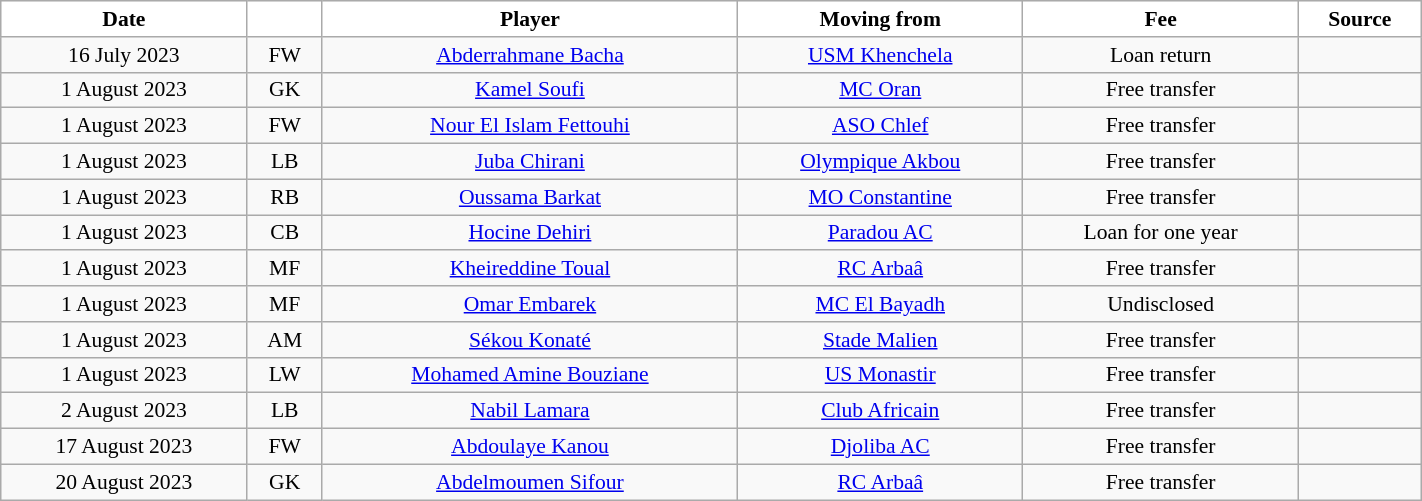<table class="wikitable sortable" style="width:75%; text-align:center; font-size:90%; text-align:centre;">
<tr>
<th style="background:white; color:black; text-align:center;">Date</th>
<th style="background:white; color:black; text-align:center;"></th>
<th style="background:white; color:black; text-align:center;">Player</th>
<th style="background:white; color:black; text-align:center;">Moving from</th>
<th style="background:white; color:black; text-align:center;">Fee</th>
<th style="background:white; color:black; text-align:center;">Source</th>
</tr>
<tr>
<td>16 July 2023</td>
<td>FW</td>
<td> <a href='#'>Abderrahmane Bacha</a></td>
<td><a href='#'>USM Khenchela</a></td>
<td>Loan return</td>
<td></td>
</tr>
<tr>
<td>1 August 2023</td>
<td>GK</td>
<td> <a href='#'>Kamel Soufi</a></td>
<td><a href='#'>MC Oran</a></td>
<td>Free transfer</td>
<td></td>
</tr>
<tr>
<td>1 August 2023</td>
<td>FW</td>
<td> <a href='#'>Nour El Islam Fettouhi</a></td>
<td><a href='#'>ASO Chlef</a></td>
<td>Free transfer</td>
<td></td>
</tr>
<tr>
<td>1 August 2023</td>
<td>LB</td>
<td> <a href='#'>Juba Chirani</a></td>
<td><a href='#'>Olympique Akbou</a></td>
<td>Free transfer</td>
<td></td>
</tr>
<tr>
<td>1 August 2023</td>
<td>RB</td>
<td> <a href='#'>Oussama Barkat</a></td>
<td><a href='#'>MO Constantine</a></td>
<td>Free transfer</td>
<td></td>
</tr>
<tr>
<td>1 August 2023</td>
<td>CB</td>
<td> <a href='#'>Hocine Dehiri</a></td>
<td><a href='#'>Paradou AC</a></td>
<td>Loan for one year</td>
<td></td>
</tr>
<tr>
<td>1 August 2023</td>
<td>MF</td>
<td> <a href='#'>Kheireddine Toual</a></td>
<td><a href='#'>RC Arbaâ</a></td>
<td>Free transfer</td>
<td></td>
</tr>
<tr>
<td>1 August 2023</td>
<td>MF</td>
<td> <a href='#'>Omar Embarek</a></td>
<td><a href='#'>MC El Bayadh</a></td>
<td>Undisclosed</td>
<td></td>
</tr>
<tr>
<td>1 August 2023</td>
<td>AM</td>
<td> <a href='#'>Sékou Konaté</a></td>
<td> <a href='#'>Stade Malien</a></td>
<td>Free transfer</td>
<td></td>
</tr>
<tr>
<td>1 August 2023</td>
<td>LW</td>
<td> <a href='#'>Mohamed Amine Bouziane</a></td>
<td> <a href='#'>US Monastir</a></td>
<td>Free transfer</td>
<td></td>
</tr>
<tr>
<td>2 August 2023</td>
<td>LB</td>
<td> <a href='#'>Nabil Lamara</a></td>
<td> <a href='#'>Club Africain</a></td>
<td>Free transfer</td>
<td></td>
</tr>
<tr>
<td>17 August 2023</td>
<td>FW</td>
<td> <a href='#'>Abdoulaye Kanou</a></td>
<td> <a href='#'>Djoliba AC</a></td>
<td>Free transfer</td>
<td></td>
</tr>
<tr>
<td>20 August 2023</td>
<td>GK</td>
<td> <a href='#'>Abdelmoumen Sifour</a></td>
<td><a href='#'>RC Arbaâ</a></td>
<td>Free transfer</td>
<td></td>
</tr>
</table>
